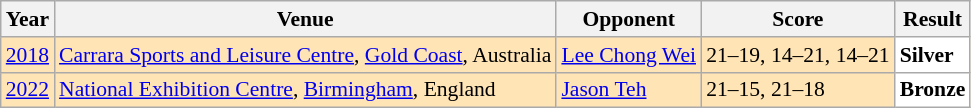<table class="sortable wikitable" style="font-size: 90%;">
<tr>
<th>Year</th>
<th>Venue</th>
<th>Opponent</th>
<th>Score</th>
<th>Result</th>
</tr>
<tr style="background:#FFE4B5">
<td align="center"><a href='#'>2018</a></td>
<td align="left"><a href='#'>Carrara Sports and Leisure Centre</a>, <a href='#'>Gold Coast</a>, Australia</td>
<td align="left"> <a href='#'>Lee Chong Wei</a></td>
<td align="left">21–19, 14–21, 14–21</td>
<td style="text-align:left; background:white"> <strong>Silver</strong></td>
</tr>
<tr style="background:#FFE4B5">
<td align="center"><a href='#'>2022</a></td>
<td align="left"><a href='#'>National Exhibition Centre</a>, <a href='#'>Birmingham</a>, England</td>
<td align="left"> <a href='#'>Jason Teh</a></td>
<td align="left">21–15, 21–18</td>
<td style="text-align:left; background:white"> <strong>Bronze</strong></td>
</tr>
</table>
